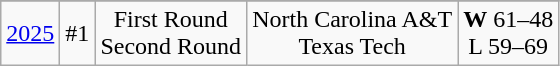<table class="wikitable" style="text-align:center">
<tr>
</tr>
<tr>
<td><a href='#'>2025</a></td>
<td>#1</td>
<td>First Round<br>Second Round</td>
<td>North Carolina A&T<br>Texas Tech</td>
<td><strong>W</strong> 61–48<br>L 59–69</td>
</tr>
</table>
